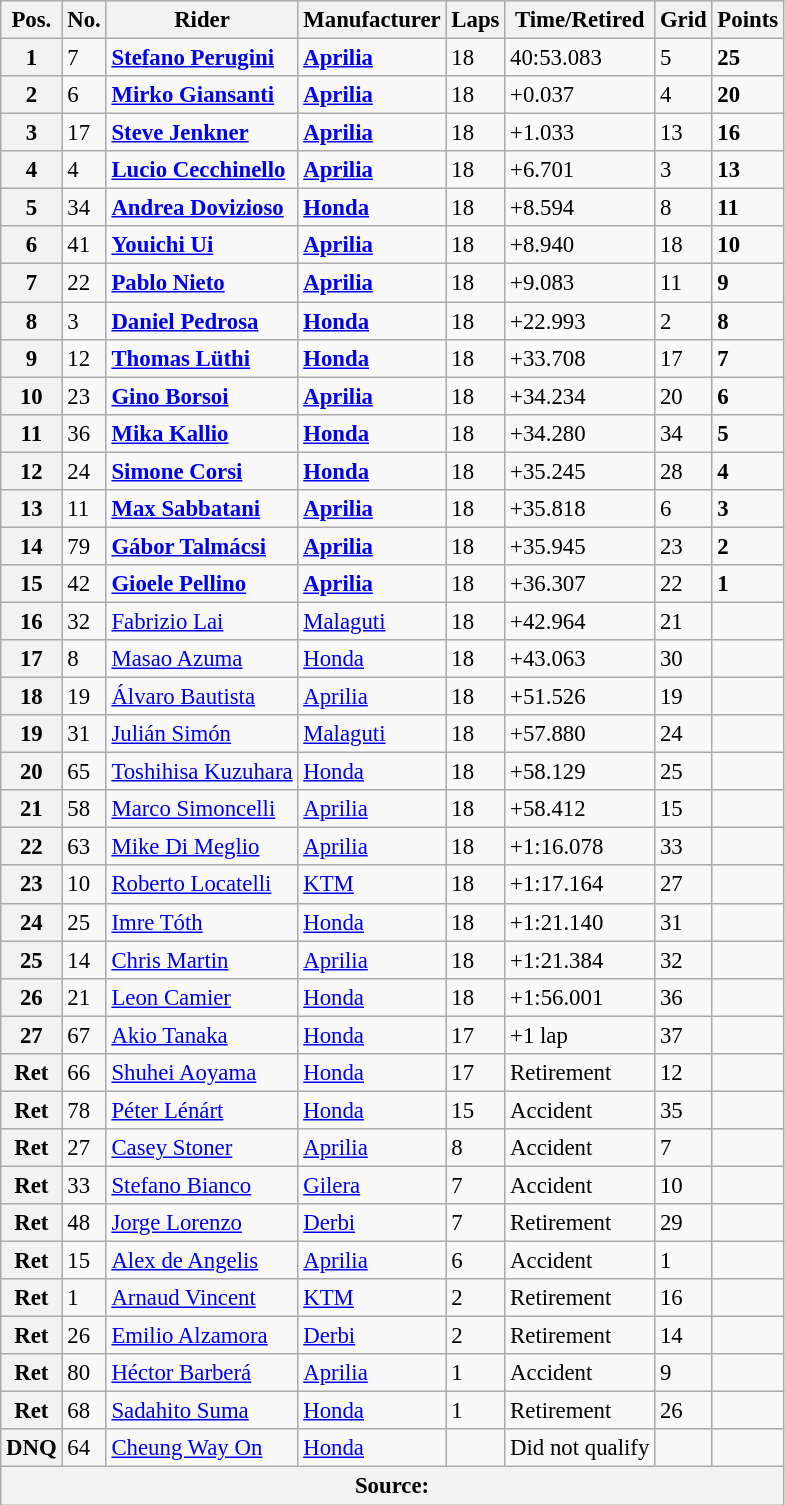<table class="wikitable" style="font-size: 95%;">
<tr>
<th>Pos.</th>
<th>No.</th>
<th>Rider</th>
<th>Manufacturer</th>
<th>Laps</th>
<th>Time/Retired</th>
<th>Grid</th>
<th>Points</th>
</tr>
<tr>
<th>1</th>
<td>7</td>
<td> <strong><a href='#'>Stefano Perugini</a></strong></td>
<td><strong><a href='#'>Aprilia</a></strong></td>
<td>18</td>
<td>40:53.083</td>
<td>5</td>
<td><strong>25</strong></td>
</tr>
<tr>
<th>2</th>
<td>6</td>
<td> <strong><a href='#'>Mirko Giansanti</a></strong></td>
<td><strong><a href='#'>Aprilia</a></strong></td>
<td>18</td>
<td>+0.037</td>
<td>4</td>
<td><strong>20</strong></td>
</tr>
<tr>
<th>3</th>
<td>17</td>
<td> <strong><a href='#'>Steve Jenkner</a></strong></td>
<td><strong><a href='#'>Aprilia</a></strong></td>
<td>18</td>
<td>+1.033</td>
<td>13</td>
<td><strong>16</strong></td>
</tr>
<tr>
<th>4</th>
<td>4</td>
<td> <strong><a href='#'>Lucio Cecchinello</a></strong></td>
<td><strong><a href='#'>Aprilia</a></strong></td>
<td>18</td>
<td>+6.701</td>
<td>3</td>
<td><strong>13</strong></td>
</tr>
<tr>
<th>5</th>
<td>34</td>
<td> <strong><a href='#'>Andrea Dovizioso</a></strong></td>
<td><strong><a href='#'>Honda</a></strong></td>
<td>18</td>
<td>+8.594</td>
<td>8</td>
<td><strong>11</strong></td>
</tr>
<tr>
<th>6</th>
<td>41</td>
<td> <strong><a href='#'>Youichi Ui</a></strong></td>
<td><strong><a href='#'>Aprilia</a></strong></td>
<td>18</td>
<td>+8.940</td>
<td>18</td>
<td><strong>10</strong></td>
</tr>
<tr>
<th>7</th>
<td>22</td>
<td> <strong><a href='#'>Pablo Nieto</a></strong></td>
<td><strong><a href='#'>Aprilia</a></strong></td>
<td>18</td>
<td>+9.083</td>
<td>11</td>
<td><strong>9</strong></td>
</tr>
<tr>
<th>8</th>
<td>3</td>
<td> <strong><a href='#'>Daniel Pedrosa</a></strong></td>
<td><strong><a href='#'>Honda</a></strong></td>
<td>18</td>
<td>+22.993</td>
<td>2</td>
<td><strong>8</strong></td>
</tr>
<tr>
<th>9</th>
<td>12</td>
<td> <strong><a href='#'>Thomas Lüthi</a></strong></td>
<td><strong><a href='#'>Honda</a></strong></td>
<td>18</td>
<td>+33.708</td>
<td>17</td>
<td><strong>7</strong></td>
</tr>
<tr>
<th>10</th>
<td>23</td>
<td> <strong><a href='#'>Gino Borsoi</a></strong></td>
<td><strong><a href='#'>Aprilia</a></strong></td>
<td>18</td>
<td>+34.234</td>
<td>20</td>
<td><strong>6</strong></td>
</tr>
<tr>
<th>11</th>
<td>36</td>
<td> <strong><a href='#'>Mika Kallio</a></strong></td>
<td><strong><a href='#'>Honda</a></strong></td>
<td>18</td>
<td>+34.280</td>
<td>34</td>
<td><strong>5</strong></td>
</tr>
<tr>
<th>12</th>
<td>24</td>
<td> <strong><a href='#'>Simone Corsi</a></strong></td>
<td><strong><a href='#'>Honda</a></strong></td>
<td>18</td>
<td>+35.245</td>
<td>28</td>
<td><strong>4</strong></td>
</tr>
<tr>
<th>13</th>
<td>11</td>
<td> <strong><a href='#'>Max Sabbatani</a></strong></td>
<td><strong><a href='#'>Aprilia</a></strong></td>
<td>18</td>
<td>+35.818</td>
<td>6</td>
<td><strong>3</strong></td>
</tr>
<tr>
<th>14</th>
<td>79</td>
<td> <strong><a href='#'>Gábor Talmácsi</a></strong></td>
<td><strong><a href='#'>Aprilia</a></strong></td>
<td>18</td>
<td>+35.945</td>
<td>23</td>
<td><strong>2</strong></td>
</tr>
<tr>
<th>15</th>
<td>42</td>
<td> <strong><a href='#'>Gioele Pellino</a></strong></td>
<td><strong><a href='#'>Aprilia</a></strong></td>
<td>18</td>
<td>+36.307</td>
<td>22</td>
<td><strong>1</strong></td>
</tr>
<tr>
<th>16</th>
<td>32</td>
<td> <a href='#'>Fabrizio Lai</a></td>
<td><a href='#'>Malaguti</a></td>
<td>18</td>
<td>+42.964</td>
<td>21</td>
<td></td>
</tr>
<tr>
<th>17</th>
<td>8</td>
<td> <a href='#'>Masao Azuma</a></td>
<td><a href='#'>Honda</a></td>
<td>18</td>
<td>+43.063</td>
<td>30</td>
<td></td>
</tr>
<tr>
<th>18</th>
<td>19</td>
<td> <a href='#'>Álvaro Bautista</a></td>
<td><a href='#'>Aprilia</a></td>
<td>18</td>
<td>+51.526</td>
<td>19</td>
<td></td>
</tr>
<tr>
<th>19</th>
<td>31</td>
<td> <a href='#'>Julián Simón</a></td>
<td><a href='#'>Malaguti</a></td>
<td>18</td>
<td>+57.880</td>
<td>24</td>
<td></td>
</tr>
<tr>
<th>20</th>
<td>65</td>
<td> <a href='#'>Toshihisa Kuzuhara</a></td>
<td><a href='#'>Honda</a></td>
<td>18</td>
<td>+58.129</td>
<td>25</td>
<td></td>
</tr>
<tr>
<th>21</th>
<td>58</td>
<td> <a href='#'>Marco Simoncelli</a></td>
<td><a href='#'>Aprilia</a></td>
<td>18</td>
<td>+58.412</td>
<td>15</td>
<td></td>
</tr>
<tr>
<th>22</th>
<td>63</td>
<td> <a href='#'>Mike Di Meglio</a></td>
<td><a href='#'>Aprilia</a></td>
<td>18</td>
<td>+1:16.078</td>
<td>33</td>
<td></td>
</tr>
<tr>
<th>23</th>
<td>10</td>
<td> <a href='#'>Roberto Locatelli</a></td>
<td><a href='#'>KTM</a></td>
<td>18</td>
<td>+1:17.164</td>
<td>27</td>
<td></td>
</tr>
<tr>
<th>24</th>
<td>25</td>
<td> <a href='#'>Imre Tóth</a></td>
<td><a href='#'>Honda</a></td>
<td>18</td>
<td>+1:21.140</td>
<td>31</td>
<td></td>
</tr>
<tr>
<th>25</th>
<td>14</td>
<td> <a href='#'>Chris Martin</a></td>
<td><a href='#'>Aprilia</a></td>
<td>18</td>
<td>+1:21.384</td>
<td>32</td>
<td></td>
</tr>
<tr>
<th>26</th>
<td>21</td>
<td> <a href='#'>Leon Camier</a></td>
<td><a href='#'>Honda</a></td>
<td>18</td>
<td>+1:56.001</td>
<td>36</td>
<td></td>
</tr>
<tr>
<th>27</th>
<td>67</td>
<td> <a href='#'>Akio Tanaka</a></td>
<td><a href='#'>Honda</a></td>
<td>17</td>
<td>+1 lap</td>
<td>37</td>
<td></td>
</tr>
<tr>
<th>Ret</th>
<td>66</td>
<td> <a href='#'>Shuhei Aoyama</a></td>
<td><a href='#'>Honda</a></td>
<td>17</td>
<td>Retirement</td>
<td>12</td>
<td></td>
</tr>
<tr>
<th>Ret</th>
<td>78</td>
<td> <a href='#'>Péter Lénárt</a></td>
<td><a href='#'>Honda</a></td>
<td>15</td>
<td>Accident</td>
<td>35</td>
<td></td>
</tr>
<tr>
<th>Ret</th>
<td>27</td>
<td> <a href='#'>Casey Stoner</a></td>
<td><a href='#'>Aprilia</a></td>
<td>8</td>
<td>Accident</td>
<td>7</td>
<td></td>
</tr>
<tr>
<th>Ret</th>
<td>33</td>
<td> <a href='#'>Stefano Bianco</a></td>
<td><a href='#'>Gilera</a></td>
<td>7</td>
<td>Accident</td>
<td>10</td>
<td></td>
</tr>
<tr>
<th>Ret</th>
<td>48</td>
<td> <a href='#'>Jorge Lorenzo</a></td>
<td><a href='#'>Derbi</a></td>
<td>7</td>
<td>Retirement</td>
<td>29</td>
<td></td>
</tr>
<tr>
<th>Ret</th>
<td>15</td>
<td> <a href='#'>Alex de Angelis</a></td>
<td><a href='#'>Aprilia</a></td>
<td>6</td>
<td>Accident</td>
<td>1</td>
<td></td>
</tr>
<tr>
<th>Ret</th>
<td>1</td>
<td> <a href='#'>Arnaud Vincent</a></td>
<td><a href='#'>KTM</a></td>
<td>2</td>
<td>Retirement</td>
<td>16</td>
<td></td>
</tr>
<tr>
<th>Ret</th>
<td>26</td>
<td> <a href='#'>Emilio Alzamora</a></td>
<td><a href='#'>Derbi</a></td>
<td>2</td>
<td>Retirement</td>
<td>14</td>
<td></td>
</tr>
<tr>
<th>Ret</th>
<td>80</td>
<td> <a href='#'>Héctor Barberá</a></td>
<td><a href='#'>Aprilia</a></td>
<td>1</td>
<td>Accident</td>
<td>9</td>
<td></td>
</tr>
<tr>
<th>Ret</th>
<td>68</td>
<td> <a href='#'>Sadahito Suma</a></td>
<td><a href='#'>Honda</a></td>
<td>1</td>
<td>Retirement</td>
<td>26</td>
<td></td>
</tr>
<tr>
<th>DNQ</th>
<td>64</td>
<td> <a href='#'>Cheung Way On</a></td>
<td><a href='#'>Honda</a></td>
<td></td>
<td>Did not qualify</td>
<td></td>
<td></td>
</tr>
<tr>
<th colspan=8>Source: </th>
</tr>
</table>
